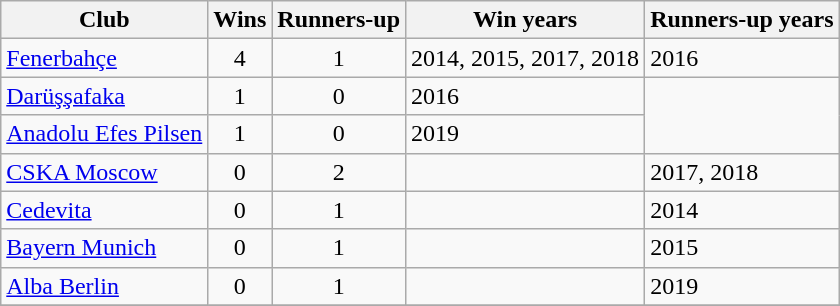<table class="wikitable">
<tr>
<th>Club</th>
<th>Wins</th>
<th>Runners-up</th>
<th>Win years</th>
<th>Runners-up years</th>
</tr>
<tr>
<td> <a href='#'>Fenerbahçe</a></td>
<td align="center">4</td>
<td align="center">1</td>
<td>2014, 2015, 2017, 2018</td>
<td>2016</td>
</tr>
<tr>
<td> <a href='#'>Darüşşafaka</a></td>
<td align="center">1</td>
<td align="center">0</td>
<td>2016</td>
</tr>
<tr>
<td> <a href='#'>Anadolu Efes Pilsen</a></td>
<td align="center">1</td>
<td align="center">0</td>
<td>2019</td>
</tr>
<tr>
<td> <a href='#'>CSKA Moscow</a></td>
<td align="center">0</td>
<td align="center">2</td>
<td></td>
<td>2017, 2018</td>
</tr>
<tr>
<td> <a href='#'>Cedevita</a></td>
<td align="center">0</td>
<td align="center">1</td>
<td></td>
<td>2014</td>
</tr>
<tr>
<td> <a href='#'>Bayern Munich</a></td>
<td align="center">0</td>
<td align="center">1</td>
<td></td>
<td>2015</td>
</tr>
<tr>
<td> <a href='#'>Alba Berlin</a></td>
<td align="center">0</td>
<td align="center">1</td>
<td></td>
<td>2019</td>
</tr>
<tr>
</tr>
</table>
